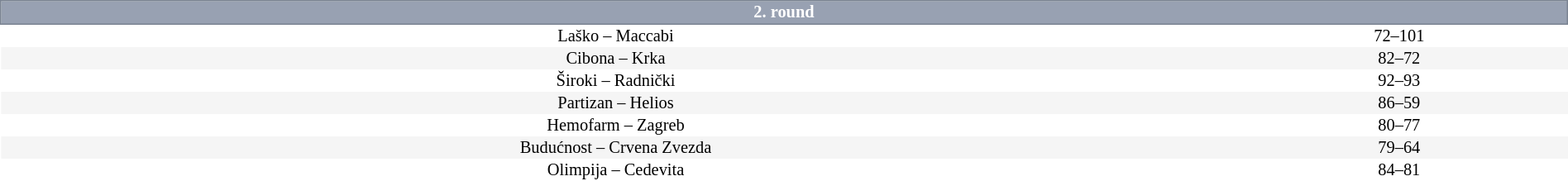<table border=0 cellspacing=0 cellpadding=1em style="font-size: 85%; border-collapse: collapse;" width=100%>
<tr>
<td colspan=5 bgcolor=#98A1B2 style="border:1px solid #7A8392; text-align:center; color:#FFFFFF;"><strong>2. round</strong></td>
</tr>
<tr style="text-align:center; background:#FFFFFF">
<td>Laško – Maccabi</td>
<td>72–101</td>
</tr>
<tr align=center bgcolor=#f5f5f5>
<td>Cibona – Krka</td>
<td>82–72</td>
</tr>
<tr style="text-align:center; background:#FFFFFF">
<td>Široki – Radnički</td>
<td>92–93</td>
</tr>
<tr align=center bgcolor=#f5f5f5>
<td>Partizan – Helios</td>
<td>86–59</td>
</tr>
<tr style="text-align:center; background:#FFFFFF">
<td>Hemofarm – Zagreb</td>
<td>80–77</td>
</tr>
<tr align=center bgcolor=#f5f5f5>
<td>Budućnost – Crvena Zvezda</td>
<td>79–64</td>
</tr>
<tr style="text-align:center; background:#FFFFFF">
<td>Olimpija – Cedevita</td>
<td>84–81</td>
</tr>
</table>
